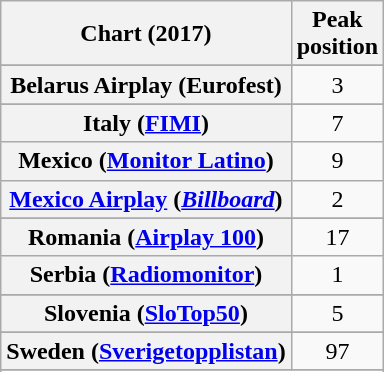<table class="wikitable plainrowheaders sortable" style="text-align:center;">
<tr>
<th scope="col">Chart (2017)</th>
<th scope="col">Peak<br>position</th>
</tr>
<tr>
</tr>
<tr>
<th scope="row">Belarus Airplay (Eurofest)</th>
<td>3</td>
</tr>
<tr>
</tr>
<tr>
</tr>
<tr>
</tr>
<tr>
</tr>
<tr>
</tr>
<tr>
</tr>
<tr>
</tr>
<tr>
</tr>
<tr>
</tr>
<tr>
</tr>
<tr>
<th scope="row">Italy (<a href='#'>FIMI</a>)</th>
<td>7</td>
</tr>
<tr>
<th scope="row">Mexico (<a href='#'>Monitor Latino</a>)</th>
<td>9</td>
</tr>
<tr>
<th scope="row"><a href='#'>Mexico Airplay</a> (<em><a href='#'>Billboard</a></em>)</th>
<td>2</td>
</tr>
<tr>
</tr>
<tr>
</tr>
<tr>
</tr>
<tr>
<th scope="row">Romania (<a href='#'>Airplay 100</a>)</th>
<td>17</td>
</tr>
<tr>
<th scope="row">Serbia (<a href='#'>Radiomonitor</a>)</th>
<td>1</td>
</tr>
<tr>
</tr>
<tr>
</tr>
<tr>
<th scope="row">Slovenia (<a href='#'>SloTop50</a>)</th>
<td>5</td>
</tr>
<tr>
</tr>
<tr>
<th scope="row">Sweden (<a href='#'>Sverigetopplistan</a>)</th>
<td>97</td>
</tr>
<tr>
</tr>
<tr>
</tr>
</table>
